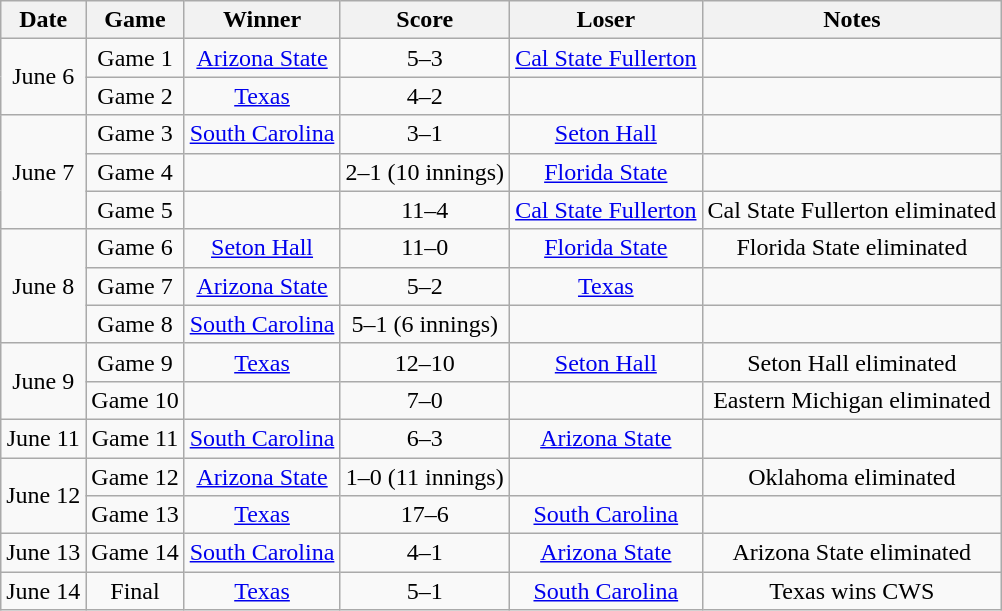<table class="wikitable">
<tr>
<th>Date</th>
<th>Game</th>
<th>Winner</th>
<th>Score</th>
<th>Loser</th>
<th>Notes</th>
</tr>
<tr align=center>
<td rowspan=2>June 6</td>
<td>Game 1</td>
<td><a href='#'>Arizona State</a></td>
<td>5–3</td>
<td><a href='#'>Cal State Fullerton</a></td>
<td></td>
</tr>
<tr align=center>
<td>Game 2</td>
<td><a href='#'>Texas</a></td>
<td>4–2</td>
<td></td>
<td></td>
</tr>
<tr align=center>
<td rowspan=3>June 7</td>
<td>Game 3</td>
<td><a href='#'>South Carolina</a></td>
<td>3–1</td>
<td><a href='#'>Seton Hall</a></td>
<td></td>
</tr>
<tr align=center>
<td>Game 4</td>
<td></td>
<td>2–1 (10 innings)</td>
<td><a href='#'>Florida State</a></td>
<td></td>
</tr>
<tr align=center>
<td>Game 5</td>
<td></td>
<td>11–4</td>
<td><a href='#'>Cal State Fullerton</a></td>
<td>Cal State Fullerton eliminated</td>
</tr>
<tr align=center>
<td rowspan=3>June 8</td>
<td>Game 6</td>
<td><a href='#'>Seton Hall</a></td>
<td>11–0</td>
<td><a href='#'>Florida State</a></td>
<td>Florida State eliminated</td>
</tr>
<tr align=center>
<td>Game 7</td>
<td><a href='#'>Arizona State</a></td>
<td>5–2</td>
<td><a href='#'>Texas</a></td>
<td></td>
</tr>
<tr align=center>
<td>Game 8</td>
<td><a href='#'>South Carolina</a></td>
<td>5–1 (6 innings)</td>
<td></td>
<td></td>
</tr>
<tr align=center>
<td rowspan=2>June 9</td>
<td>Game 9</td>
<td><a href='#'>Texas</a></td>
<td>12–10</td>
<td><a href='#'>Seton Hall</a></td>
<td>Seton Hall eliminated</td>
</tr>
<tr align=center>
<td>Game 10</td>
<td></td>
<td>7–0</td>
<td></td>
<td>Eastern Michigan eliminated</td>
</tr>
<tr align=center>
<td>June 11</td>
<td>Game 11</td>
<td><a href='#'>South Carolina</a></td>
<td>6–3</td>
<td><a href='#'>Arizona State</a></td>
<td></td>
</tr>
<tr align=center>
<td rowspan=2>June 12</td>
<td>Game 12</td>
<td><a href='#'>Arizona State</a></td>
<td>1–0 (11 innings)</td>
<td></td>
<td>Oklahoma eliminated</td>
</tr>
<tr align=center>
<td>Game 13</td>
<td><a href='#'>Texas</a></td>
<td>17–6</td>
<td><a href='#'>South Carolina</a></td>
<td></td>
</tr>
<tr align=center>
<td>June 13</td>
<td>Game 14</td>
<td><a href='#'>South Carolina</a></td>
<td>4–1</td>
<td><a href='#'>Arizona State</a></td>
<td>Arizona State eliminated</td>
</tr>
<tr align=center>
<td>June 14</td>
<td>Final</td>
<td><a href='#'>Texas</a></td>
<td>5–1</td>
<td><a href='#'>South Carolina</a></td>
<td>Texas wins CWS</td>
</tr>
</table>
